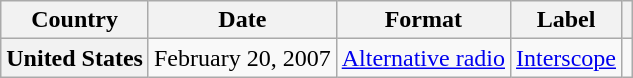<table class="wikitable plainrowheaders">
<tr>
<th scope="col">Country</th>
<th scope="col">Date</th>
<th scope="col">Format</th>
<th scope="col">Label</th>
<th scope="col"></th>
</tr>
<tr>
<th scope="row">United States</th>
<td>February 20, 2007</td>
<td><a href='#'>Alternative radio</a></td>
<td><a href='#'>Interscope</a></td>
<td></td>
</tr>
</table>
